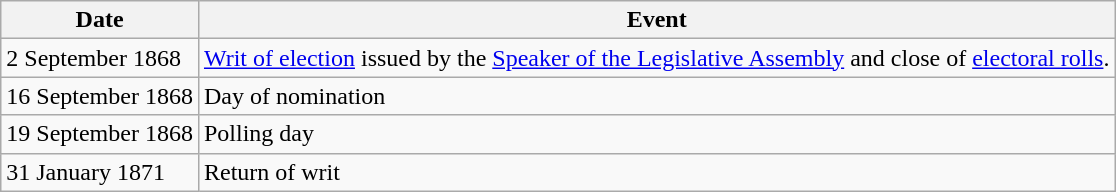<table class="wikitable">
<tr>
<th>Date</th>
<th>Event</th>
</tr>
<tr>
<td>2 September 1868</td>
<td><a href='#'>Writ of election</a> issued by the <a href='#'>Speaker of the Legislative Assembly</a> and close of <a href='#'>electoral rolls</a>.</td>
</tr>
<tr>
<td>16 September 1868</td>
<td>Day of nomination</td>
</tr>
<tr>
<td>19 September 1868</td>
<td>Polling day</td>
</tr>
<tr>
<td>31 January 1871</td>
<td>Return of writ</td>
</tr>
</table>
